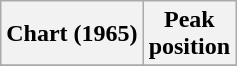<table class="wikitable sortable">
<tr>
<th align="left">Chart (1965)</th>
<th align="center">Peak<br>position</th>
</tr>
<tr>
</tr>
</table>
